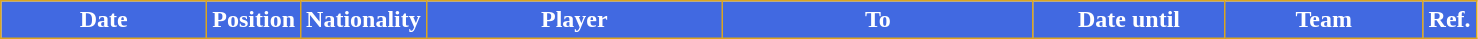<table class="wikitable" style="text-align:center">
<tr>
<th style="background:royalblue;color:white;border:1px solid goldenrod;width:130px">Date</th>
<th style="background:royalblue;color:white;border:1px solid goldenrod;width:50px">Position</th>
<th style="background:royalblue;color:white;border:1px solid goldenrod;width:50px">Nationality</th>
<th style="background:royalblue;color:white;border:1px solid goldenrod;width:190px">Player</th>
<th style="background:royalblue;color:white;border:1px solid goldenrod;width:200px">To</th>
<th style="background:royalblue;color:white;border:1px solid goldenrod;width:120px">Date until</th>
<th style="background:royalblue;color:white;border:1px solid goldenrod;width:125px">Team</th>
<th style="background:royalblue;color:white;border:1px solid goldenrod;width:25px">Ref.</th>
</tr>
</table>
